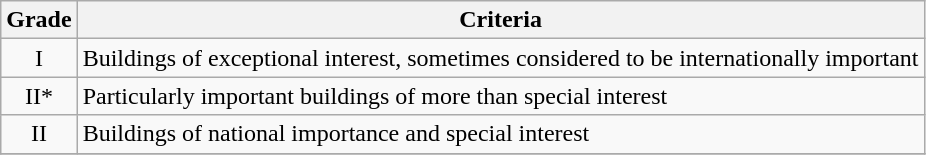<table class="wikitable" border="1">
<tr>
<th>Grade</th>
<th>Criteria</th>
</tr>
<tr>
<td align="center" >I</td>
<td>Buildings of exceptional interest, sometimes considered to be internationally important</td>
</tr>
<tr>
<td align="center" >II*</td>
<td>Particularly important buildings of more than special interest</td>
</tr>
<tr>
<td align="center" >II</td>
<td>Buildings of national importance and special interest</td>
</tr>
<tr>
</tr>
</table>
